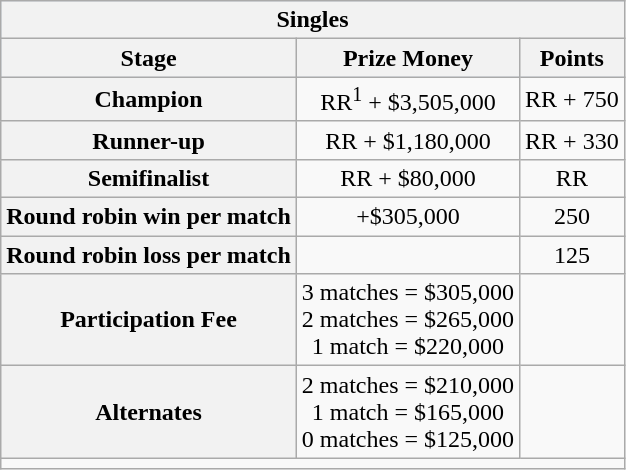<table class=wikitable style=text-align:center>
<tr style="background:#d1e4fd;">
<th colspan=3>Singles</th>
</tr>
<tr style="background:#d1e4fd;">
<th>Stage</th>
<th>Prize Money</th>
<th>Points</th>
</tr>
<tr>
<th>Champion</th>
<td>RR<sup>1</sup> + $3,505,000</td>
<td>RR + 750</td>
</tr>
<tr>
<th>Runner-up</th>
<td>RR + $1,180,000</td>
<td>RR + 330</td>
</tr>
<tr>
<th>Semifinalist</th>
<td>RR + $80,000</td>
<td>RR</td>
</tr>
<tr>
<th>Round robin win per match</th>
<td>+$305,000</td>
<td>250</td>
</tr>
<tr>
<th>Round robin loss per match</th>
<td></td>
<td>125</td>
</tr>
<tr>
<th>Participation Fee</th>
<td>3 matches = $305,000<br>2 matches = $265,000<br>1 match = $220,000</td>
<td></td>
</tr>
<tr>
<th>Alternates</th>
<td>2 matches = $210,000<br>1 match = $165,000<br>0 matches = $125,000</td>
<td></td>
</tr>
<tr>
<td colspan="3" style="text-align:center;"></td>
</tr>
</table>
